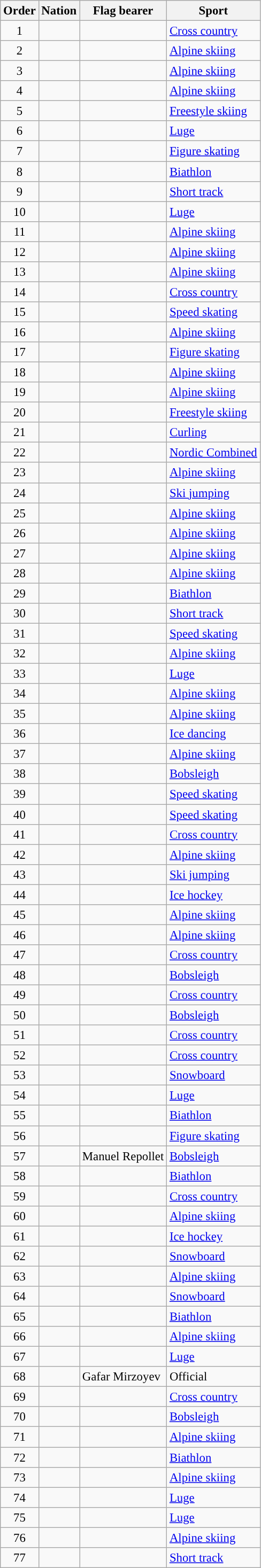<table class="wikitable sortable" style="font-size:95%;">
<tr>
<th>Order</th>
<th>Nation</th>
<th>Flag bearer</th>
<th>Sport</th>
</tr>
<tr>
<td align=center>1</td>
<td></td>
<td></td>
<td><a href='#'>Cross country</a></td>
</tr>
<tr>
<td align=center>2</td>
<td></td>
<td></td>
<td><a href='#'>Alpine skiing</a></td>
</tr>
<tr>
<td align=center>3</td>
<td></td>
<td></td>
<td><a href='#'>Alpine skiing</a></td>
</tr>
<tr>
<td align=center>4</td>
<td></td>
<td></td>
<td><a href='#'>Alpine skiing</a></td>
</tr>
<tr>
<td align=center>5</td>
<td></td>
<td></td>
<td><a href='#'>Freestyle skiing</a></td>
</tr>
<tr>
<td align=center>6</td>
<td></td>
<td></td>
<td><a href='#'>Luge</a></td>
</tr>
<tr>
<td align=center>7</td>
<td></td>
<td></td>
<td><a href='#'>Figure skating</a></td>
</tr>
<tr>
<td align=center>8</td>
<td></td>
<td></td>
<td><a href='#'>Biathlon</a></td>
</tr>
<tr>
<td align=center>9</td>
<td></td>
<td></td>
<td><a href='#'>Short track</a></td>
</tr>
<tr>
<td align=center>10</td>
<td></td>
<td></td>
<td><a href='#'>Luge</a></td>
</tr>
<tr>
<td align=center>11</td>
<td></td>
<td></td>
<td><a href='#'>Alpine skiing</a></td>
</tr>
<tr>
<td align=center>12</td>
<td></td>
<td></td>
<td><a href='#'>Alpine skiing</a></td>
</tr>
<tr>
<td align=center>13</td>
<td></td>
<td></td>
<td><a href='#'>Alpine skiing</a></td>
</tr>
<tr>
<td align=center>14</td>
<td></td>
<td></td>
<td><a href='#'>Cross country</a></td>
</tr>
<tr>
<td align=center>15</td>
<td></td>
<td></td>
<td><a href='#'>Speed skating</a></td>
</tr>
<tr>
<td align=center>16</td>
<td></td>
<td></td>
<td><a href='#'>Alpine skiing</a></td>
</tr>
<tr>
<td align=center>17</td>
<td></td>
<td></td>
<td><a href='#'>Figure skating</a></td>
</tr>
<tr>
<td align=center>18</td>
<td></td>
<td></td>
<td><a href='#'>Alpine skiing</a></td>
</tr>
<tr>
<td align=center>19</td>
<td></td>
<td></td>
<td><a href='#'>Alpine skiing</a></td>
</tr>
<tr>
<td align=center>20</td>
<td></td>
<td></td>
<td><a href='#'>Freestyle skiing</a></td>
</tr>
<tr>
<td align=center>21</td>
<td></td>
<td></td>
<td><a href='#'>Curling</a></td>
</tr>
<tr>
<td align=center>22</td>
<td></td>
<td></td>
<td><a href='#'>Nordic Combined</a></td>
</tr>
<tr>
<td align=center>23</td>
<td></td>
<td></td>
<td><a href='#'>Alpine skiing</a></td>
</tr>
<tr>
<td align=center>24</td>
<td></td>
<td></td>
<td><a href='#'>Ski jumping</a></td>
</tr>
<tr>
<td align=center>25</td>
<td></td>
<td></td>
<td><a href='#'>Alpine skiing</a></td>
</tr>
<tr>
<td align=center>26</td>
<td></td>
<td></td>
<td><a href='#'>Alpine skiing</a></td>
</tr>
<tr>
<td align=center>27</td>
<td></td>
<td></td>
<td><a href='#'>Alpine skiing</a></td>
</tr>
<tr>
<td align=center>28</td>
<td></td>
<td></td>
<td><a href='#'>Alpine skiing</a></td>
</tr>
<tr>
<td align=center>29</td>
<td></td>
<td></td>
<td><a href='#'>Biathlon</a></td>
</tr>
<tr>
<td align=center>30</td>
<td></td>
<td></td>
<td><a href='#'>Short track</a></td>
</tr>
<tr>
<td align=center>31</td>
<td></td>
<td></td>
<td><a href='#'>Speed skating</a></td>
</tr>
<tr>
<td align=center>32</td>
<td></td>
<td></td>
<td><a href='#'>Alpine skiing</a></td>
</tr>
<tr>
<td align=center>33</td>
<td></td>
<td></td>
<td><a href='#'>Luge</a></td>
</tr>
<tr>
<td align=center>34</td>
<td></td>
<td></td>
<td><a href='#'>Alpine skiing</a></td>
</tr>
<tr>
<td align=center>35</td>
<td></td>
<td></td>
<td><a href='#'>Alpine skiing</a></td>
</tr>
<tr>
<td align=center>36</td>
<td></td>
<td></td>
<td><a href='#'>Ice dancing</a></td>
</tr>
<tr>
<td align=center>37</td>
<td></td>
<td></td>
<td><a href='#'>Alpine skiing</a></td>
</tr>
<tr>
<td align=center>38</td>
<td></td>
<td></td>
<td><a href='#'>Bobsleigh</a></td>
</tr>
<tr>
<td align=center>39</td>
<td></td>
<td></td>
<td><a href='#'>Speed skating</a></td>
</tr>
<tr>
<td align=center>40</td>
<td></td>
<td></td>
<td><a href='#'>Speed skating</a></td>
</tr>
<tr>
<td align=center>41</td>
<td></td>
<td></td>
<td><a href='#'>Cross country</a></td>
</tr>
<tr>
<td align=center>42</td>
<td></td>
<td></td>
<td><a href='#'>Alpine skiing</a></td>
</tr>
<tr>
<td align=center>43</td>
<td></td>
<td></td>
<td><a href='#'>Ski jumping</a></td>
</tr>
<tr>
<td align=center>44</td>
<td></td>
<td></td>
<td><a href='#'>Ice hockey</a></td>
</tr>
<tr>
<td align=center>45</td>
<td></td>
<td></td>
<td><a href='#'>Alpine skiing</a></td>
</tr>
<tr>
<td align=center>46</td>
<td></td>
<td></td>
<td><a href='#'>Alpine skiing</a></td>
</tr>
<tr>
<td align=center>47</td>
<td></td>
<td></td>
<td><a href='#'>Cross country</a></td>
</tr>
<tr>
<td align=center>48</td>
<td></td>
<td></td>
<td><a href='#'>Bobsleigh</a></td>
</tr>
<tr>
<td align=center>49</td>
<td></td>
<td></td>
<td><a href='#'>Cross country</a></td>
</tr>
<tr>
<td align=center>50</td>
<td></td>
<td></td>
<td><a href='#'>Bobsleigh</a></td>
</tr>
<tr>
<td align=center>51</td>
<td></td>
<td></td>
<td><a href='#'>Cross country</a></td>
</tr>
<tr>
<td align=center>52</td>
<td></td>
<td></td>
<td><a href='#'>Cross country</a></td>
</tr>
<tr>
<td align=center>53</td>
<td></td>
<td></td>
<td><a href='#'>Snowboard</a></td>
</tr>
<tr>
<td align=center>54</td>
<td></td>
<td></td>
<td><a href='#'>Luge</a></td>
</tr>
<tr>
<td align=center>55</td>
<td></td>
<td></td>
<td><a href='#'>Biathlon</a></td>
</tr>
<tr>
<td align=center>56</td>
<td></td>
<td></td>
<td><a href='#'>Figure skating</a></td>
</tr>
<tr>
<td align=center>57</td>
<td></td>
<td>Manuel Repollet</td>
<td><a href='#'>Bobsleigh</a></td>
</tr>
<tr>
<td align=center>58</td>
<td></td>
<td></td>
<td><a href='#'>Biathlon</a></td>
</tr>
<tr>
<td align=center>59</td>
<td></td>
<td></td>
<td><a href='#'>Cross country</a></td>
</tr>
<tr>
<td align=center>60</td>
<td></td>
<td></td>
<td><a href='#'>Alpine skiing</a></td>
</tr>
<tr>
<td align=center>61</td>
<td></td>
<td></td>
<td><a href='#'>Ice hockey</a></td>
</tr>
<tr>
<td align=center>62</td>
<td></td>
<td></td>
<td><a href='#'>Snowboard</a></td>
</tr>
<tr>
<td align=center>63</td>
<td></td>
<td></td>
<td><a href='#'>Alpine skiing</a></td>
</tr>
<tr>
<td align=center>64</td>
<td></td>
<td></td>
<td><a href='#'>Snowboard</a></td>
</tr>
<tr>
<td align=center>65</td>
<td></td>
<td></td>
<td><a href='#'>Biathlon</a></td>
</tr>
<tr>
<td align=center>66</td>
<td></td>
<td></td>
<td><a href='#'>Alpine skiing</a></td>
</tr>
<tr>
<td align=center>67</td>
<td></td>
<td></td>
<td><a href='#'>Luge</a></td>
</tr>
<tr>
<td align=center>68</td>
<td></td>
<td>Gafar Mirzoyev</td>
<td>Official</td>
</tr>
<tr>
<td align=center>69</td>
<td></td>
<td></td>
<td><a href='#'>Cross country</a></td>
</tr>
<tr>
<td align=center>70</td>
<td></td>
<td></td>
<td><a href='#'>Bobsleigh</a></td>
</tr>
<tr>
<td align=center>71</td>
<td></td>
<td></td>
<td><a href='#'>Alpine skiing</a></td>
</tr>
<tr>
<td align=center>72</td>
<td></td>
<td></td>
<td><a href='#'>Biathlon</a></td>
</tr>
<tr>
<td align=center>73</td>
<td></td>
<td></td>
<td><a href='#'>Alpine skiing</a></td>
</tr>
<tr>
<td align=center>74</td>
<td></td>
<td></td>
<td><a href='#'>Luge</a></td>
</tr>
<tr>
<td align=center>75</td>
<td></td>
<td></td>
<td><a href='#'>Luge</a></td>
</tr>
<tr>
<td align=center>76</td>
<td></td>
<td></td>
<td><a href='#'>Alpine skiing</a></td>
</tr>
<tr>
<td align=center>77</td>
<td></td>
<td></td>
<td><a href='#'>Short track</a></td>
</tr>
</table>
